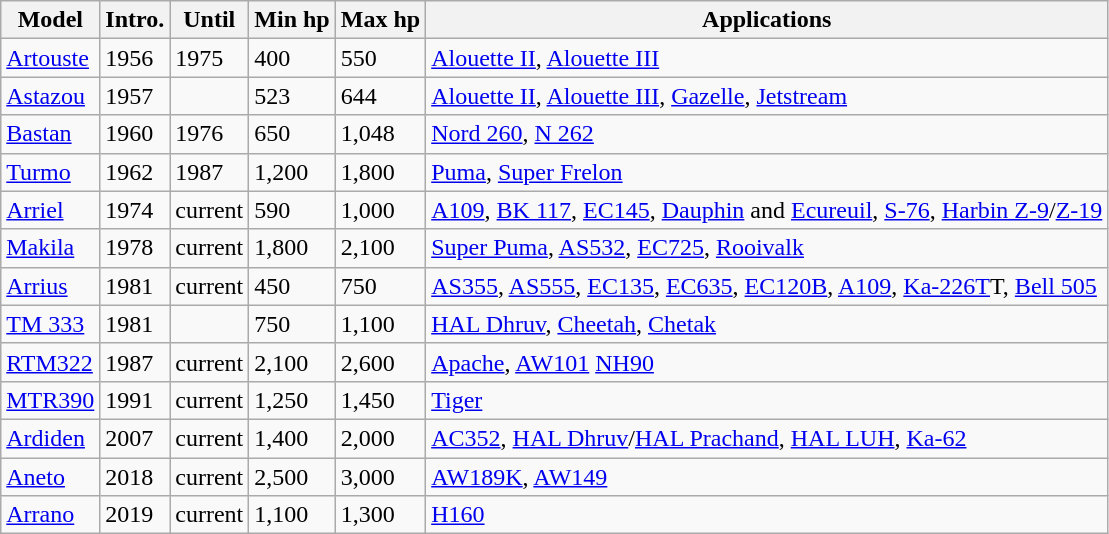<table class="wikitable sortable">
<tr>
<th>Model</th>
<th>Intro.</th>
<th>Until</th>
<th>Min hp</th>
<th>Max hp</th>
<th>Applications</th>
</tr>
<tr>
<td><a href='#'>Artouste</a></td>
<td>1956</td>
<td>1975</td>
<td>400</td>
<td>550</td>
<td><a href='#'>Alouette II</a>, <a href='#'>Alouette III</a></td>
</tr>
<tr>
<td><a href='#'>Astazou</a></td>
<td>1957</td>
<td></td>
<td>523</td>
<td>644</td>
<td><a href='#'>Alouette II</a>, <a href='#'>Alouette III</a>, <a href='#'>Gazelle</a>, <a href='#'>Jetstream</a></td>
</tr>
<tr>
<td><a href='#'>Bastan</a></td>
<td>1960</td>
<td>1976</td>
<td>650</td>
<td>1,048</td>
<td><a href='#'>Nord 260</a>, <a href='#'>N 262</a></td>
</tr>
<tr>
<td><a href='#'>Turmo</a></td>
<td>1962</td>
<td>1987</td>
<td>1,200</td>
<td>1,800</td>
<td><a href='#'>Puma</a>, <a href='#'>Super Frelon</a></td>
</tr>
<tr>
<td><a href='#'>Arriel</a></td>
<td>1974</td>
<td>current</td>
<td>590</td>
<td>1,000</td>
<td><a href='#'>A109</a>, <a href='#'>BK 117</a>, <a href='#'>EC145</a>, <a href='#'>Dauphin</a> and <a href='#'>Ecureuil</a>, <a href='#'>S-76</a>, <a href='#'>Harbin Z-9</a>/<a href='#'>Z-19</a></td>
</tr>
<tr>
<td><a href='#'>Makila</a></td>
<td>1978</td>
<td>current</td>
<td>1,800</td>
<td>2,100</td>
<td><a href='#'>Super Puma</a>, <a href='#'>AS532</a>, <a href='#'>EC725</a>, <a href='#'>Rooivalk</a></td>
</tr>
<tr>
<td><a href='#'>Arrius</a></td>
<td>1981</td>
<td>current</td>
<td>450</td>
<td>750</td>
<td><a href='#'>AS355</a>, <a href='#'>AS555</a>, <a href='#'>EC135</a>, <a href='#'>EC635</a>, <a href='#'>EC120B</a>, <a href='#'>A109</a>, <a href='#'>Ka-226T</a>T, <a href='#'>Bell 505</a></td>
</tr>
<tr>
<td><a href='#'>TM 333</a></td>
<td>1981</td>
<td></td>
<td>750</td>
<td>1,100</td>
<td><a href='#'>HAL Dhruv</a>, <a href='#'>Cheetah</a>, <a href='#'>Chetak</a></td>
</tr>
<tr>
<td><a href='#'>RTM322</a></td>
<td>1987</td>
<td>current</td>
<td>2,100</td>
<td>2,600</td>
<td><a href='#'>Apache</a>, <a href='#'>AW101</a> <a href='#'>NH90</a></td>
</tr>
<tr>
<td><a href='#'>MTR390</a></td>
<td>1991</td>
<td>current</td>
<td>1,250</td>
<td>1,450</td>
<td><a href='#'>Tiger</a></td>
</tr>
<tr>
<td><a href='#'>Ardiden</a></td>
<td>2007</td>
<td>current</td>
<td>1,400</td>
<td>2,000</td>
<td><a href='#'>AC352</a>, <a href='#'>HAL Dhruv</a>/<a href='#'>HAL Prachand</a>, <a href='#'>HAL LUH</a>, <a href='#'>Ka-62</a></td>
</tr>
<tr>
<td><a href='#'>Aneto</a></td>
<td>2018</td>
<td>current</td>
<td>2,500</td>
<td>3,000</td>
<td><a href='#'>AW189K</a>, <a href='#'>AW149</a></td>
</tr>
<tr>
<td><a href='#'>Arrano</a></td>
<td>2019</td>
<td>current</td>
<td>1,100</td>
<td>1,300</td>
<td><a href='#'>H160</a></td>
</tr>
</table>
